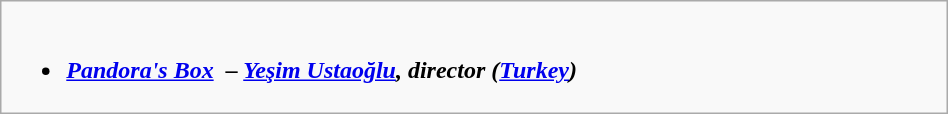<table class=wikitable width="50%">
<tr>
<td valign="top" width="50%"><br><ul><li><strong><em><a href='#'>Pandora's Box</a><em>  – <a href='#'>Yeşim Ustaoğlu</a>, director<strong> (<a href='#'>Turkey</a>)</li></ul></td>
</tr>
</table>
